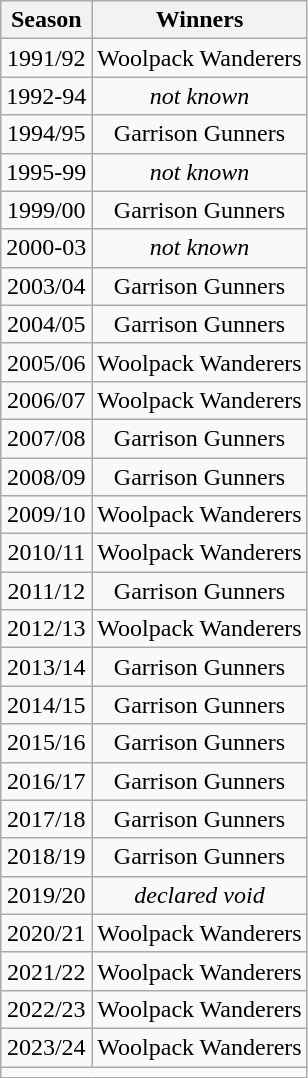<table class="wikitable" style="text-align:center;" style="font-size:95%;">
<tr>
<th>Season</th>
<th>Winners</th>
</tr>
<tr>
<td>1991/92</td>
<td>Woolpack Wanderers</td>
</tr>
<tr>
<td>1992-94</td>
<td><em>not known</em></td>
</tr>
<tr>
<td>1994/95</td>
<td>Garrison Gunners</td>
</tr>
<tr>
<td>1995-99</td>
<td><em>not known</em></td>
</tr>
<tr>
<td>1999/00</td>
<td>Garrison Gunners</td>
</tr>
<tr>
<td>2000-03</td>
<td><em>not known</em></td>
</tr>
<tr>
<td>2003/04</td>
<td>Garrison Gunners</td>
</tr>
<tr>
<td>2004/05</td>
<td>Garrison Gunners</td>
</tr>
<tr>
<td>2005/06</td>
<td>Woolpack Wanderers</td>
</tr>
<tr>
<td>2006/07</td>
<td>Woolpack Wanderers</td>
</tr>
<tr>
<td>2007/08</td>
<td>Garrison Gunners</td>
</tr>
<tr>
<td>2008/09</td>
<td>Garrison Gunners</td>
</tr>
<tr>
<td>2009/10</td>
<td>Woolpack Wanderers</td>
</tr>
<tr>
<td>2010/11</td>
<td>Woolpack Wanderers</td>
</tr>
<tr>
<td>2011/12</td>
<td>Garrison Gunners</td>
</tr>
<tr>
<td>2012/13</td>
<td>Woolpack Wanderers</td>
</tr>
<tr>
<td>2013/14</td>
<td>Garrison Gunners</td>
</tr>
<tr>
<td>2014/15</td>
<td>Garrison Gunners</td>
</tr>
<tr>
<td>2015/16</td>
<td>Garrison Gunners</td>
</tr>
<tr>
<td>2016/17</td>
<td>Garrison Gunners</td>
</tr>
<tr>
<td>2017/18</td>
<td>Garrison Gunners</td>
</tr>
<tr>
<td>2018/19</td>
<td>Garrison Gunners</td>
</tr>
<tr>
<td>2019/20</td>
<td><em>declared void</em></td>
</tr>
<tr>
<td>2020/21</td>
<td>Woolpack Wanderers</td>
</tr>
<tr>
<td>2021/22</td>
<td>Woolpack Wanderers</td>
</tr>
<tr>
<td>2022/23</td>
<td>Woolpack Wanderers</td>
</tr>
<tr>
<td>2023/24</td>
<td>Woolpack Wanderers</td>
</tr>
<tr>
<td colspan="2"></td>
</tr>
</table>
